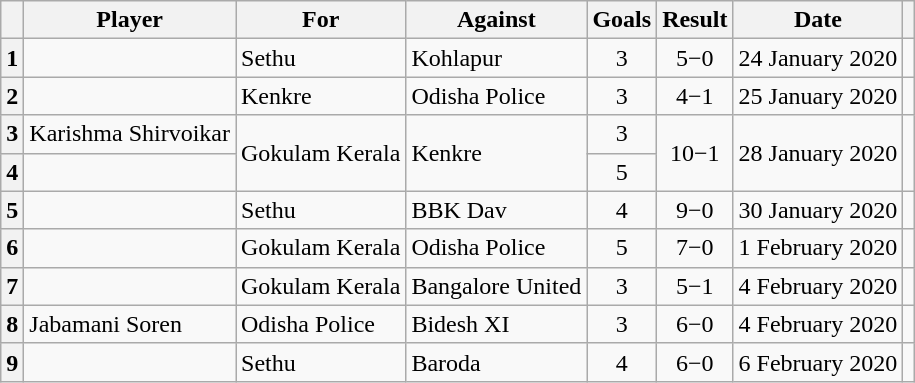<table class="wikitable sortable">
<tr>
<th scope="col"></th>
<th scope="col">Player</th>
<th scope="col">For</th>
<th scope="col">Against</th>
<th scope="col">Goals</th>
<th scope="col" style="text-align:center">Result</th>
<th scope="col">Date</th>
<th scope="col" class=unsortable></th>
</tr>
<tr>
<th scope="col">1</th>
<td> </td>
<td>Sethu</td>
<td>Kohlapur</td>
<td style="text-align:center">3</td>
<td style="text-align:center">5−0</td>
<td>24 January 2020</td>
<td></td>
</tr>
<tr>
<th scope="col">2</th>
<td> </td>
<td>Kenkre</td>
<td>Odisha Police</td>
<td style="text-align:center">3</td>
<td style="text-align:center">4−1</td>
<td>25 January 2020</td>
<td></td>
</tr>
<tr>
<th scope="col">3</th>
<td> Karishma Shirvoikar</td>
<td rowspan="2">Gokulam Kerala</td>
<td rowspan="2">Kenkre</td>
<td style="text-align:center">3</td>
<td rowspan="2" style="text-align:center">10−1</td>
<td rowspan="2">28 January 2020</td>
<td rowspan="2"></td>
</tr>
<tr>
<th scope="col">4</th>
<td> </td>
<td style="text-align:center">5</td>
</tr>
<tr>
<th scope="col">5</th>
<td> </td>
<td>Sethu</td>
<td>BBK Dav</td>
<td style="text-align:center">4</td>
<td style="text-align:center">9−0</td>
<td>30 January 2020</td>
<td></td>
</tr>
<tr>
<th scope="col">6</th>
<td> </td>
<td>Gokulam Kerala</td>
<td>Odisha Police</td>
<td style="text-align:center">5</td>
<td style="text-align:center">7−0</td>
<td>1 February 2020</td>
<td></td>
</tr>
<tr>
<th scope="col">7</th>
<td> </td>
<td>Gokulam Kerala</td>
<td>Bangalore United</td>
<td style="text-align:center">3</td>
<td style="text-align:center">5−1</td>
<td>4 February 2020</td>
<td></td>
</tr>
<tr>
<th scope="col">8</th>
<td> Jabamani Soren</td>
<td>Odisha Police</td>
<td>Bidesh XI</td>
<td style="text-align:center">3</td>
<td style="text-align:center">6−0</td>
<td>4 February 2020</td>
<td></td>
</tr>
<tr>
<th scope="col">9</th>
<td> </td>
<td>Sethu</td>
<td>Baroda</td>
<td style="text-align:center">4</td>
<td style="text-align:center">6−0</td>
<td>6 February 2020</td>
<td></td>
</tr>
</table>
